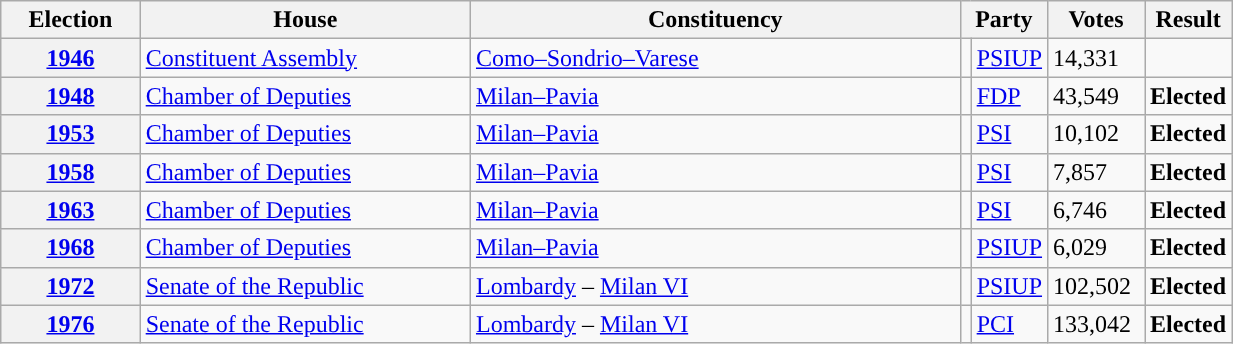<table class=wikitable style="width:65%; border:1px #AAAAFF solid">
<tr>
<th width=12%>Election</th>
<th width=30%>House</th>
<th width=45%>Constituency</th>
<th width=5% colspan="2">Party</th>
<th width=12%>Votes</th>
<th width=12%>Result</th>
</tr>
<tr>
<th><a href='#'>1946</a></th>
<td><a href='#'>Constituent Assembly</a></td>
<td><a href='#'>Como–Sondrio–Varese</a></td>
<td></td>
<td><a href='#'>PSIUP</a></td>
<td>14,331</td>
<td></td>
</tr>
<tr>
<th><a href='#'>1948</a></th>
<td><a href='#'>Chamber of Deputies</a></td>
<td><a href='#'>Milan–Pavia</a></td>
<td></td>
<td><a href='#'>FDP</a></td>
<td>43,549</td>
<td> <strong>Elected</strong></td>
</tr>
<tr>
<th><a href='#'>1953</a></th>
<td><a href='#'>Chamber of Deputies</a></td>
<td><a href='#'>Milan–Pavia</a></td>
<td></td>
<td><a href='#'>PSI</a></td>
<td>10,102</td>
<td> <strong>Elected</strong></td>
</tr>
<tr>
<th><a href='#'>1958</a></th>
<td><a href='#'>Chamber of Deputies</a></td>
<td><a href='#'>Milan–Pavia</a></td>
<td></td>
<td><a href='#'>PSI</a></td>
<td>7,857</td>
<td> <strong>Elected</strong></td>
</tr>
<tr>
<th><a href='#'>1963</a></th>
<td><a href='#'>Chamber of Deputies</a></td>
<td><a href='#'>Milan–Pavia</a></td>
<td></td>
<td><a href='#'>PSI</a></td>
<td>6,746</td>
<td> <strong>Elected</strong></td>
</tr>
<tr>
<th><a href='#'>1968</a></th>
<td><a href='#'>Chamber of Deputies</a></td>
<td><a href='#'>Milan–Pavia</a></td>
<td></td>
<td><a href='#'>PSIUP</a></td>
<td>6,029</td>
<td> <strong>Elected</strong></td>
</tr>
<tr>
<th><a href='#'>1972</a></th>
<td><a href='#'>Senate of the Republic</a></td>
<td><a href='#'>Lombardy</a> – <a href='#'>Milan VI</a></td>
<td></td>
<td><a href='#'>PSIUP</a></td>
<td>102,502</td>
<td> <strong>Elected</strong></td>
</tr>
<tr>
<th><a href='#'>1976</a></th>
<td><a href='#'>Senate of the Republic</a></td>
<td><a href='#'>Lombardy</a> – <a href='#'>Milan VI</a></td>
<td></td>
<td><a href='#'>PCI</a></td>
<td>133,042</td>
<td> <strong>Elected</strong></td>
</tr>
</table>
